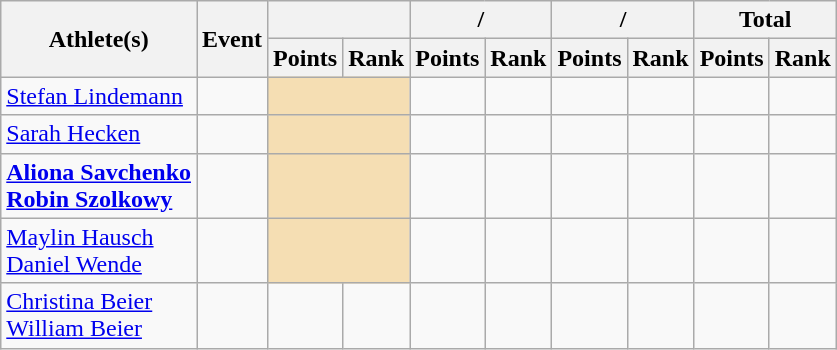<table class="wikitable">
<tr>
<th rowspan="2">Athlete(s)</th>
<th rowspan="2">Event</th>
<th colspan="2"></th>
<th colspan="2">/</th>
<th colspan="2">/</th>
<th colspan="2">Total</th>
</tr>
<tr>
<th>Points</th>
<th>Rank</th>
<th>Points</th>
<th>Rank</th>
<th>Points</th>
<th>Rank</th>
<th>Points</th>
<th>Rank</th>
</tr>
<tr>
<td><a href='#'>Stefan Lindemann</a></td>
<td></td>
<td colspan= 2 bgcolor="wheat"></td>
<td></td>
<td></td>
<td></td>
<td></td>
<td></td>
<td></td>
</tr>
<tr>
<td><a href='#'>Sarah Hecken</a></td>
<td></td>
<td colspan= 2 bgcolor="wheat"></td>
<td></td>
<td></td>
<td></td>
<td></td>
<td></td>
<td></td>
</tr>
<tr>
<td><strong><a href='#'>Aliona Savchenko</a><br><a href='#'>Robin Szolkowy</a></strong></td>
<td></td>
<td colspan= 2 bgcolor="wheat"></td>
<td></td>
<td></td>
<td></td>
<td></td>
<td></td>
<td></td>
</tr>
<tr>
<td><a href='#'>Maylin Hausch</a><br><a href='#'>Daniel Wende</a></td>
<td></td>
<td colspan= 2 bgcolor="wheat"></td>
<td></td>
<td></td>
<td></td>
<td></td>
<td></td>
<td></td>
</tr>
<tr>
<td><a href='#'>Christina Beier</a><br><a href='#'>William Beier</a></td>
<td></td>
<td></td>
<td></td>
<td></td>
<td></td>
<td></td>
<td></td>
<td></td>
<td></td>
</tr>
</table>
